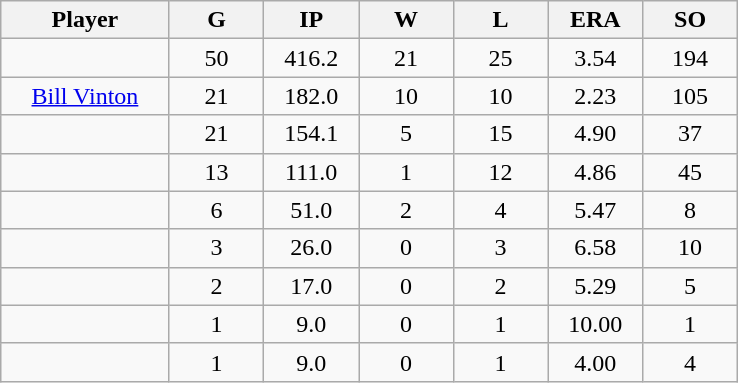<table class="wikitable sortable">
<tr>
<th bgcolor="#DDDDFF" width="16%">Player</th>
<th bgcolor="#DDDDFF" width="9%">G</th>
<th bgcolor="#DDDDFF" width="9%">IP</th>
<th bgcolor="#DDDDFF" width="9%">W</th>
<th bgcolor="#DDDDFF" width="9%">L</th>
<th bgcolor="#DDDDFF" width="9%">ERA</th>
<th bgcolor="#DDDDFF" width="9%">SO</th>
</tr>
<tr align="center">
<td></td>
<td>50</td>
<td>416.2</td>
<td>21</td>
<td>25</td>
<td>3.54</td>
<td>194</td>
</tr>
<tr align="center">
<td><a href='#'>Bill Vinton</a></td>
<td>21</td>
<td>182.0</td>
<td>10</td>
<td>10</td>
<td>2.23</td>
<td>105</td>
</tr>
<tr align=center>
<td></td>
<td>21</td>
<td>154.1</td>
<td>5</td>
<td>15</td>
<td>4.90</td>
<td>37</td>
</tr>
<tr align="center">
<td></td>
<td>13</td>
<td>111.0</td>
<td>1</td>
<td>12</td>
<td>4.86</td>
<td>45</td>
</tr>
<tr align="center">
<td></td>
<td>6</td>
<td>51.0</td>
<td>2</td>
<td>4</td>
<td>5.47</td>
<td>8</td>
</tr>
<tr align="center">
<td></td>
<td>3</td>
<td>26.0</td>
<td>0</td>
<td>3</td>
<td>6.58</td>
<td>10</td>
</tr>
<tr align="center">
<td></td>
<td>2</td>
<td>17.0</td>
<td>0</td>
<td>2</td>
<td>5.29</td>
<td>5</td>
</tr>
<tr align="center">
<td></td>
<td>1</td>
<td>9.0</td>
<td>0</td>
<td>1</td>
<td>10.00</td>
<td>1</td>
</tr>
<tr align="center">
<td></td>
<td>1</td>
<td>9.0</td>
<td>0</td>
<td>1</td>
<td>4.00</td>
<td>4</td>
</tr>
</table>
